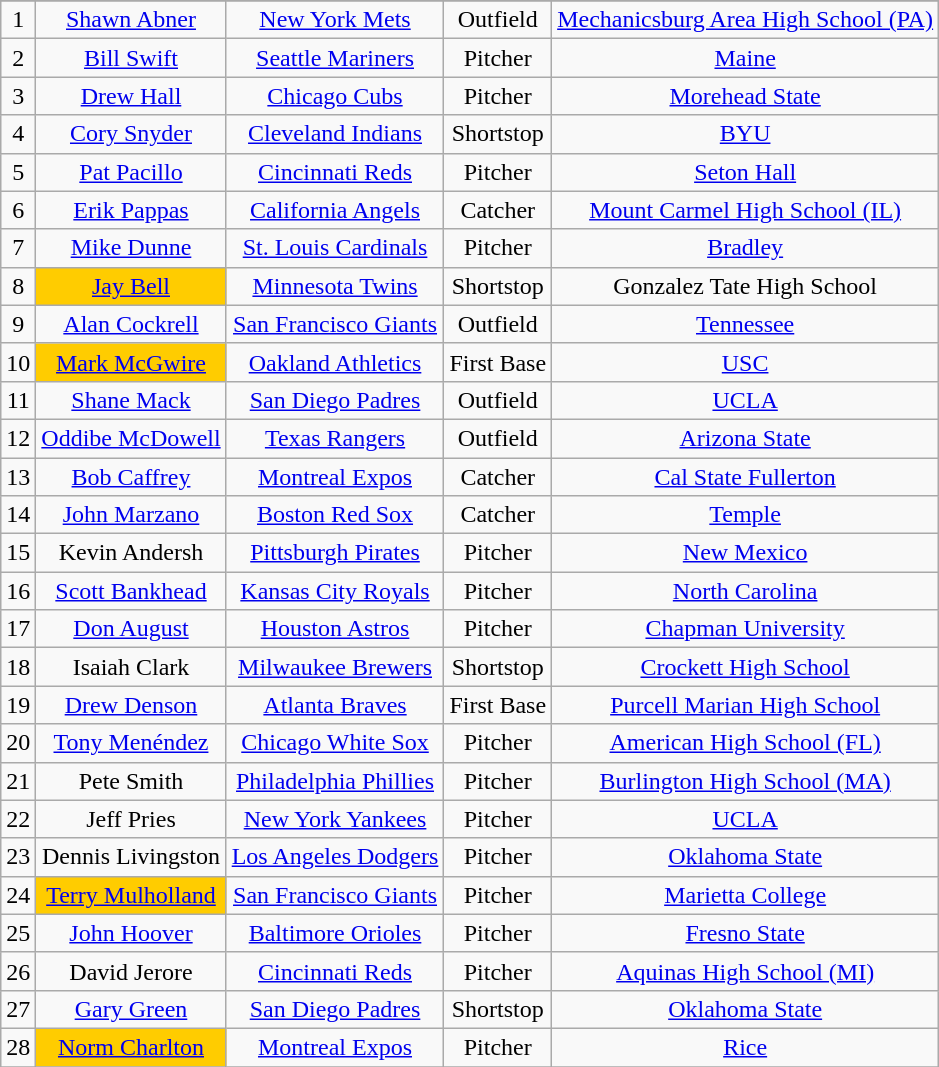<table class="wikitable" style="text-align:center">
<tr>
</tr>
<tr>
<td>1</td>
<td><a href='#'>Shawn Abner</a></td>
<td><a href='#'>New York Mets</a></td>
<td>Outfield</td>
<td><a href='#'>Mechanicsburg Area High School (PA)</a></td>
</tr>
<tr>
<td>2</td>
<td><a href='#'>Bill Swift</a></td>
<td><a href='#'>Seattle Mariners</a></td>
<td>Pitcher</td>
<td><a href='#'>Maine</a></td>
</tr>
<tr>
<td>3</td>
<td><a href='#'>Drew Hall</a></td>
<td><a href='#'>Chicago Cubs</a></td>
<td>Pitcher</td>
<td><a href='#'>Morehead State</a></td>
</tr>
<tr>
<td>4</td>
<td><a href='#'>Cory Snyder</a></td>
<td><a href='#'>Cleveland Indians</a></td>
<td>Shortstop</td>
<td><a href='#'>BYU</a></td>
</tr>
<tr>
<td>5</td>
<td><a href='#'>Pat Pacillo</a></td>
<td><a href='#'>Cincinnati Reds</a></td>
<td>Pitcher</td>
<td><a href='#'>Seton Hall</a></td>
</tr>
<tr>
<td>6</td>
<td><a href='#'>Erik Pappas</a></td>
<td><a href='#'>California Angels</a></td>
<td>Catcher</td>
<td><a href='#'>Mount Carmel High School (IL)</a></td>
</tr>
<tr>
<td>7</td>
<td><a href='#'>Mike Dunne</a></td>
<td><a href='#'>St. Louis Cardinals</a></td>
<td>Pitcher</td>
<td><a href='#'>Bradley</a></td>
</tr>
<tr>
<td>8</td>
<td bgcolor="#FFCC00"><a href='#'>Jay Bell</a></td>
<td><a href='#'>Minnesota Twins</a></td>
<td>Shortstop</td>
<td>Gonzalez Tate High School</td>
</tr>
<tr>
<td>9</td>
<td><a href='#'>Alan Cockrell</a></td>
<td><a href='#'>San Francisco Giants</a></td>
<td>Outfield</td>
<td><a href='#'>Tennessee</a></td>
</tr>
<tr>
<td>10</td>
<td bgcolor="#FFCC00"><a href='#'>Mark McGwire</a></td>
<td><a href='#'>Oakland Athletics</a></td>
<td>First Base</td>
<td><a href='#'>USC</a></td>
</tr>
<tr>
<td>11</td>
<td><a href='#'>Shane Mack</a></td>
<td><a href='#'>San Diego Padres</a></td>
<td>Outfield</td>
<td><a href='#'>UCLA</a></td>
</tr>
<tr>
<td>12</td>
<td><a href='#'>Oddibe McDowell</a></td>
<td><a href='#'>Texas Rangers</a></td>
<td>Outfield</td>
<td><a href='#'>Arizona State</a></td>
</tr>
<tr>
<td>13</td>
<td><a href='#'>Bob Caffrey</a></td>
<td><a href='#'>Montreal Expos</a></td>
<td>Catcher</td>
<td><a href='#'>Cal State Fullerton</a></td>
</tr>
<tr>
<td>14</td>
<td><a href='#'>John Marzano</a></td>
<td><a href='#'>Boston Red Sox</a></td>
<td>Catcher</td>
<td><a href='#'>Temple</a></td>
</tr>
<tr>
<td>15</td>
<td>Kevin Andersh</td>
<td><a href='#'>Pittsburgh Pirates</a></td>
<td>Pitcher</td>
<td><a href='#'>New Mexico</a></td>
</tr>
<tr>
<td>16</td>
<td><a href='#'>Scott Bankhead</a></td>
<td><a href='#'>Kansas City Royals</a></td>
<td>Pitcher</td>
<td><a href='#'>North Carolina</a></td>
</tr>
<tr>
<td>17</td>
<td><a href='#'>Don August</a></td>
<td><a href='#'>Houston Astros</a></td>
<td>Pitcher</td>
<td><a href='#'>Chapman University</a></td>
</tr>
<tr>
<td>18</td>
<td>Isaiah Clark</td>
<td><a href='#'>Milwaukee Brewers</a></td>
<td>Shortstop</td>
<td><a href='#'>Crockett High School</a></td>
</tr>
<tr>
<td>19</td>
<td><a href='#'>Drew Denson</a></td>
<td><a href='#'>Atlanta Braves</a></td>
<td>First Base</td>
<td><a href='#'>Purcell Marian High School</a></td>
</tr>
<tr>
<td>20</td>
<td><a href='#'>Tony Menéndez</a></td>
<td><a href='#'>Chicago White Sox</a></td>
<td>Pitcher</td>
<td><a href='#'>American High School (FL)</a></td>
</tr>
<tr>
<td>21</td>
<td>Pete Smith</td>
<td><a href='#'>Philadelphia Phillies</a></td>
<td>Pitcher</td>
<td><a href='#'>Burlington High School (MA)</a></td>
</tr>
<tr>
<td>22</td>
<td>Jeff Pries</td>
<td><a href='#'>New York Yankees</a></td>
<td>Pitcher</td>
<td><a href='#'>UCLA</a></td>
</tr>
<tr>
<td>23</td>
<td>Dennis Livingston</td>
<td><a href='#'>Los Angeles Dodgers</a></td>
<td>Pitcher</td>
<td><a href='#'>Oklahoma State</a></td>
</tr>
<tr>
<td>24</td>
<td bgcolor="#FFCC00"><a href='#'>Terry Mulholland</a></td>
<td><a href='#'>San Francisco Giants</a></td>
<td>Pitcher</td>
<td><a href='#'>Marietta College</a></td>
</tr>
<tr>
<td>25</td>
<td><a href='#'>John Hoover</a></td>
<td><a href='#'>Baltimore Orioles</a></td>
<td>Pitcher</td>
<td><a href='#'>Fresno State</a></td>
</tr>
<tr>
<td>26</td>
<td>David Jerore</td>
<td><a href='#'>Cincinnati Reds</a></td>
<td>Pitcher</td>
<td><a href='#'>Aquinas High School (MI)</a></td>
</tr>
<tr>
<td>27</td>
<td><a href='#'>Gary Green</a></td>
<td><a href='#'>San Diego Padres</a></td>
<td>Shortstop</td>
<td><a href='#'>Oklahoma State</a></td>
</tr>
<tr>
<td>28</td>
<td bgcolor="#FFCC00"><a href='#'>Norm Charlton</a></td>
<td><a href='#'>Montreal Expos</a></td>
<td>Pitcher</td>
<td><a href='#'>Rice</a></td>
</tr>
<tr>
</tr>
</table>
